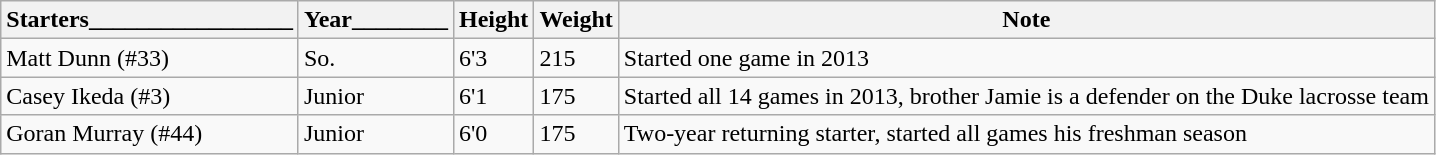<table class="wikitable">
<tr>
<th>Starters_________________</th>
<th>Year________</th>
<th>Height</th>
<th>Weight</th>
<th>Note</th>
</tr>
<tr>
<td>Matt Dunn (#33)</td>
<td>So.</td>
<td>6'3</td>
<td>215</td>
<td>Started one game in 2013</td>
</tr>
<tr>
<td>Casey Ikeda (#3)</td>
<td>Junior</td>
<td>6'1</td>
<td>175</td>
<td>Started all 14 games in 2013, brother Jamie is a defender on the Duke lacrosse team</td>
</tr>
<tr>
<td>Goran Murray (#44)</td>
<td>Junior</td>
<td>6'0</td>
<td>175</td>
<td>Two-year returning starter, started all games his freshman season</td>
</tr>
</table>
